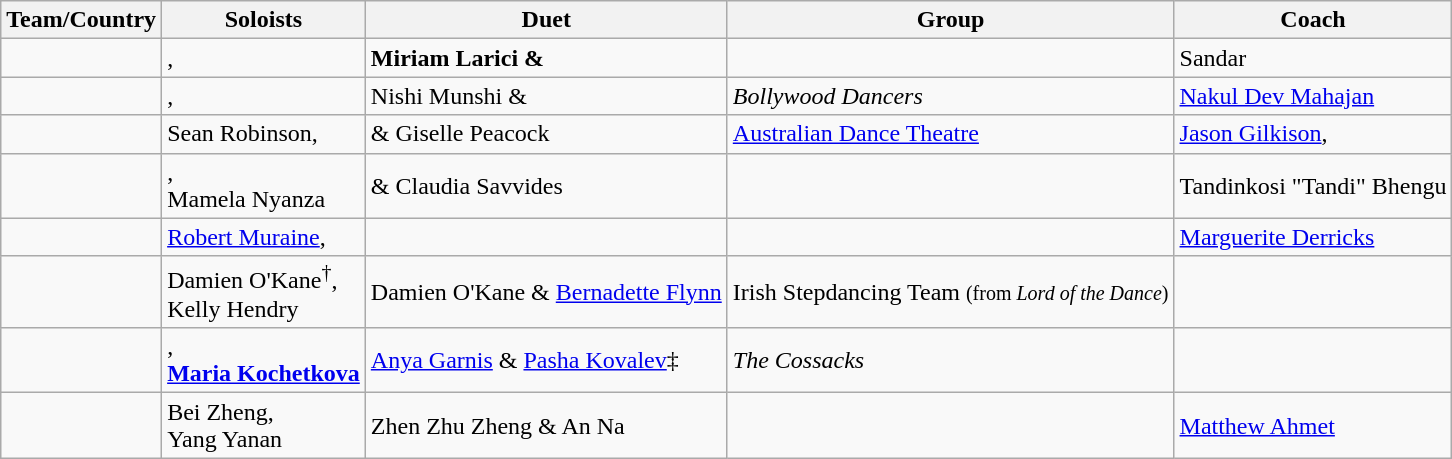<table class="wikitable sortable" border="1">
<tr>
<th>Team/Country</th>
<th>Soloists</th>
<th>Duet</th>
<th>Group</th>
<th>Coach</th>
</tr>
<tr>
<td></td>
<td>,<br></td>
<td><strong>Miriam Larici & </strong></td>
<td></td>
<td>Sandar</td>
</tr>
<tr>
<td></td>
<td>,<br></td>
<td>Nishi Munshi & </td>
<td><em>Bollywood Dancers</em></td>
<td><a href='#'>Nakul Dev Mahajan</a></td>
</tr>
<tr>
<td></td>
<td>Sean Robinson,<br></td>
<td> & Giselle Peacock</td>
<td><a href='#'>Australian Dance Theatre</a></td>
<td><a href='#'>Jason Gilkison</a>, </td>
</tr>
<tr>
<td></td>
<td>,<br>Mamela Nyanza</td>
<td> & Claudia Savvides</td>
<td></td>
<td>Tandinkosi "Tandi" Bhengu</td>
</tr>
<tr>
<td></td>
<td><a href='#'>Robert Muraine</a>,<br></td>
<td></td>
<td><strong></strong></td>
<td><a href='#'>Marguerite Derricks</a></td>
</tr>
<tr>
<td></td>
<td>Damien O'Kane<sup>†</sup>,<br>Kelly Hendry</td>
<td>Damien O'Kane & <a href='#'>Bernadette Flynn</a></td>
<td>Irish Stepdancing Team <small>(from <em>Lord of the Dance</em>)</small></td>
<td></td>
</tr>
<tr>
<td></td>
<td>,<br><strong><a href='#'>Maria Kochetkova</a></strong></td>
<td><a href='#'>Anya Garnis</a> & <a href='#'>Pasha Kovalev</a>‡</td>
<td><em>The Cossacks</em></td>
<td></td>
</tr>
<tr>
<td></td>
<td>Bei Zheng,<br>Yang Yanan</td>
<td>Zhen Zhu Zheng & An Na</td>
<td></td>
<td><a href='#'>Matthew Ahmet</a></td>
</tr>
</table>
